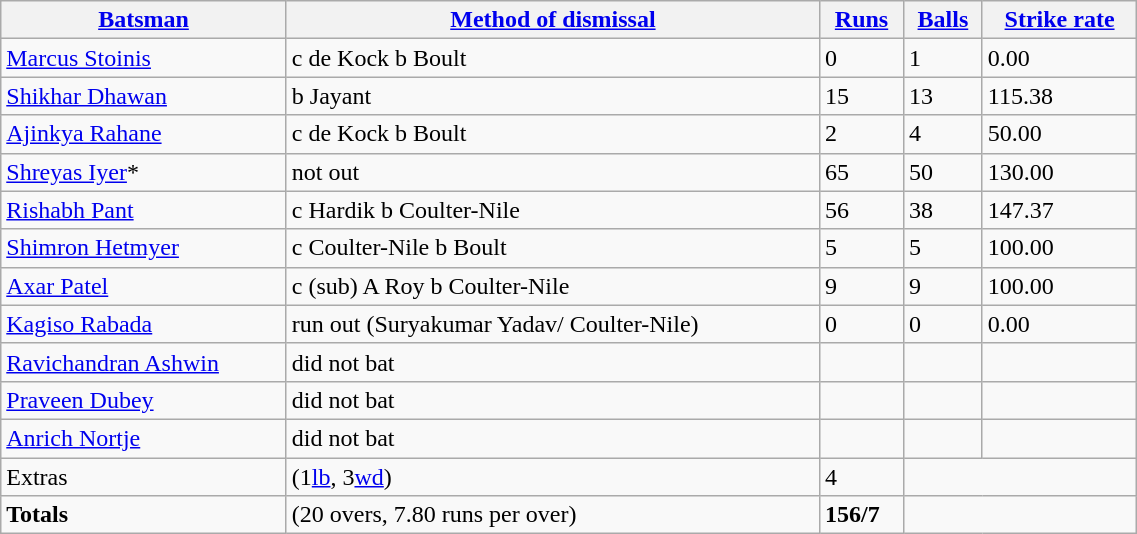<table class=wikitable style="width: 60%;">
<tr>
<th><a href='#'>Batsman</a></th>
<th><a href='#'>Method of dismissal</a></th>
<th><a href='#'>Runs</a></th>
<th><a href='#'>Balls</a></th>
<th><a href='#'>Strike rate</a></th>
</tr>
<tr>
<td><a href='#'>Marcus Stoinis</a></td>
<td>c de Kock b Boult</td>
<td>0</td>
<td>1</td>
<td>0.00</td>
</tr>
<tr>
<td><a href='#'>Shikhar Dhawan</a></td>
<td>b Jayant</td>
<td>15</td>
<td>13</td>
<td>115.38</td>
</tr>
<tr>
<td><a href='#'>Ajinkya Rahane</a></td>
<td>c de Kock b Boult</td>
<td>2</td>
<td>4</td>
<td>50.00</td>
</tr>
<tr>
<td><a href='#'>Shreyas Iyer</a>*</td>
<td>not out</td>
<td>65</td>
<td>50</td>
<td>130.00</td>
</tr>
<tr>
<td><a href='#'>Rishabh Pant</a></td>
<td>c Hardik b Coulter-Nile</td>
<td>56</td>
<td>38</td>
<td>147.37</td>
</tr>
<tr>
<td><a href='#'>Shimron Hetmyer</a></td>
<td>c Coulter-Nile b Boult</td>
<td>5</td>
<td>5</td>
<td>100.00</td>
</tr>
<tr>
<td><a href='#'>Axar Patel</a></td>
<td>c (sub) A Roy b Coulter-Nile</td>
<td>9</td>
<td>9</td>
<td>100.00</td>
</tr>
<tr>
<td><a href='#'>Kagiso Rabada</a></td>
<td>run out (Suryakumar Yadav/ Coulter-Nile)</td>
<td>0</td>
<td>0</td>
<td>0.00</td>
</tr>
<tr>
<td><a href='#'>Ravichandran Ashwin</a></td>
<td>did not bat</td>
<td></td>
<td></td>
<td></td>
</tr>
<tr>
<td><a href='#'>Praveen Dubey</a></td>
<td>did not bat</td>
<td></td>
<td></td>
<td></td>
</tr>
<tr>
<td><a href='#'>Anrich Nortje</a></td>
<td>did not bat</td>
<td></td>
<td></td>
<td></td>
</tr>
<tr>
<td>Extras</td>
<td>(1<a href='#'>lb</a>, 3<a href='#'>wd</a>)</td>
<td>4</td>
<td colspan="2"></td>
</tr>
<tr>
<td><strong>Totals</strong></td>
<td>(20 overs, 7.80 runs per over)</td>
<td><strong>156/7</strong></td>
<td colspan="2"></td>
</tr>
</table>
